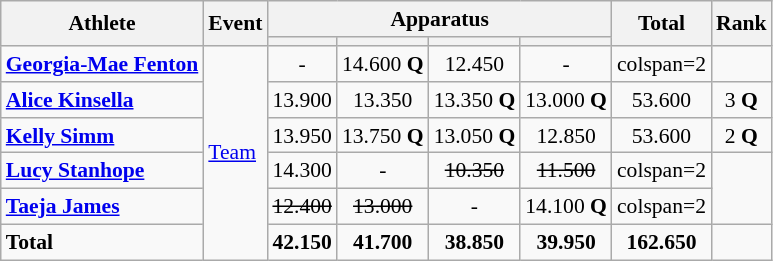<table class=wikitable style=font-size:90%;text-align:center>
<tr>
<th rowspan=2>Athlete</th>
<th rowspan=2>Event</th>
<th colspan=4>Apparatus</th>
<th rowspan=2>Total</th>
<th rowspan=2>Rank</th>
</tr>
<tr style=font-size:95%>
<th></th>
<th></th>
<th></th>
<th></th>
</tr>
<tr>
<td align=left><strong><a href='#'>Georgia-Mae Fenton</a></strong></td>
<td align=left rowspan=6><a href='#'>Team</a></td>
<td>-</td>
<td>14.600 <strong>Q</strong></td>
<td>12.450</td>
<td>-</td>
<td>colspan=2 </td>
</tr>
<tr>
<td align=left><strong><a href='#'>Alice Kinsella</a></strong></td>
<td>13.900</td>
<td>13.350</td>
<td>13.350 <strong>Q</strong></td>
<td>13.000 <strong>Q</strong></td>
<td>53.600</td>
<td>3 <strong>Q</strong></td>
</tr>
<tr>
<td align=left><strong><a href='#'>Kelly Simm</a></strong></td>
<td>13.950</td>
<td>13.750 <strong>Q</strong></td>
<td>13.050 <strong>Q</strong></td>
<td>12.850</td>
<td>53.600</td>
<td>2 <strong>Q</strong></td>
</tr>
<tr>
<td align=left><strong><a href='#'>Lucy Stanhope</a></strong></td>
<td>14.300</td>
<td>-</td>
<td><s>10.350</s></td>
<td><s>11.500</s></td>
<td>colspan=2 </td>
</tr>
<tr>
<td align=left><strong><a href='#'>Taeja James</a></strong></td>
<td><s>12.400</s></td>
<td><s>13.000</s></td>
<td>-</td>
<td>14.100 <strong>Q</strong></td>
<td>colspan=2 </td>
</tr>
<tr>
<td align=left><strong>Total</strong></td>
<td><strong>42.150</strong></td>
<td><strong>41.700</strong></td>
<td><strong>38.850</strong></td>
<td><strong>39.950</strong></td>
<td><strong>162.650</strong></td>
<td></td>
</tr>
</table>
